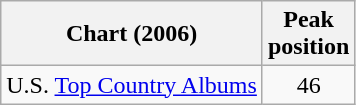<table class="wikitable">
<tr>
<th>Chart (2006)</th>
<th>Peak<br>position</th>
</tr>
<tr>
<td>U.S. <a href='#'>Top Country Albums</a></td>
<td align="center">46</td>
</tr>
</table>
